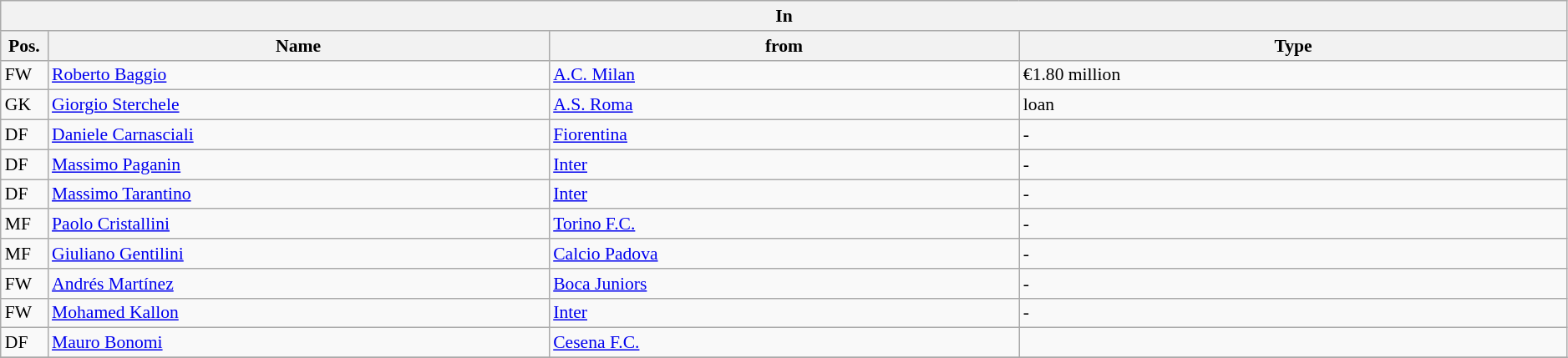<table class="wikitable" style="font-size:90%;width:99%;">
<tr>
<th colspan="4">In</th>
</tr>
<tr>
<th width=3%>Pos.</th>
<th width=32%>Name</th>
<th width=30%>from</th>
<th width=35%>Type</th>
</tr>
<tr>
<td>FW</td>
<td><a href='#'>Roberto Baggio</a></td>
<td><a href='#'>A.C. Milan</a></td>
<td>€1.80 million</td>
</tr>
<tr>
<td>GK</td>
<td><a href='#'>Giorgio Sterchele</a></td>
<td><a href='#'>A.S. Roma</a></td>
<td>loan</td>
</tr>
<tr>
<td>DF</td>
<td><a href='#'>Daniele Carnasciali</a></td>
<td><a href='#'>Fiorentina</a></td>
<td>-</td>
</tr>
<tr>
<td>DF</td>
<td><a href='#'>Massimo Paganin</a></td>
<td><a href='#'>Inter</a></td>
<td>-</td>
</tr>
<tr>
<td>DF</td>
<td><a href='#'>Massimo Tarantino</a></td>
<td><a href='#'>Inter</a></td>
<td>-</td>
</tr>
<tr>
<td>MF</td>
<td><a href='#'>Paolo Cristallini</a></td>
<td><a href='#'>Torino F.C.</a></td>
<td>-</td>
</tr>
<tr>
<td>MF</td>
<td><a href='#'>Giuliano Gentilini</a></td>
<td><a href='#'>Calcio Padova</a></td>
<td>-</td>
</tr>
<tr>
<td>FW</td>
<td><a href='#'>Andrés Martínez</a></td>
<td><a href='#'>Boca Juniors</a></td>
<td>-</td>
</tr>
<tr>
<td>FW</td>
<td><a href='#'>Mohamed Kallon</a></td>
<td><a href='#'>Inter</a></td>
<td>-</td>
</tr>
<tr>
<td>DF</td>
<td><a href='#'>Mauro Bonomi</a></td>
<td><a href='#'>Cesena F.C.</a></td>
<td></td>
</tr>
<tr>
</tr>
</table>
